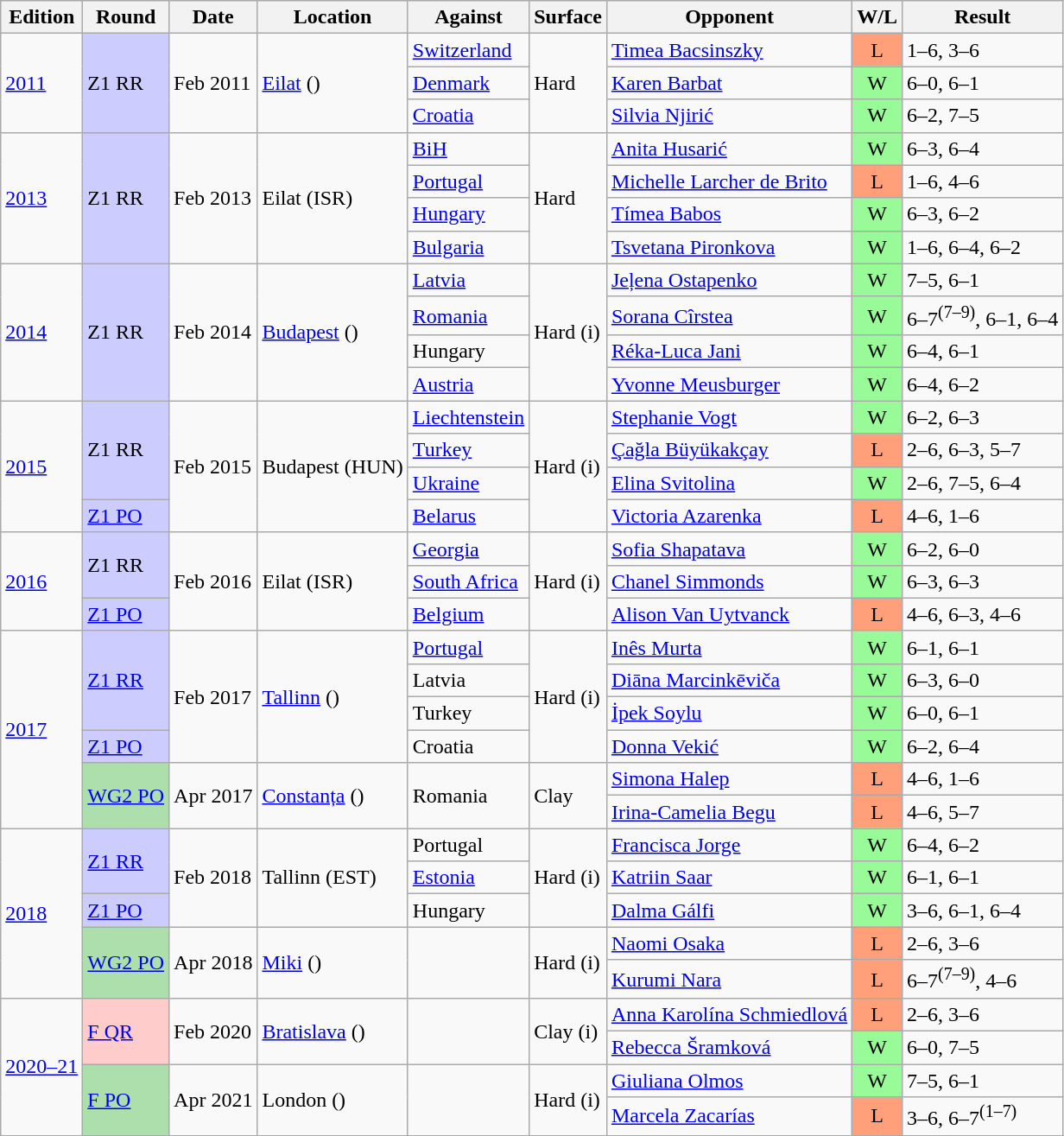<table class=wikitable>
<tr>
<th>Edition</th>
<th>Round</th>
<th>Date</th>
<th>Location</th>
<th>Against</th>
<th>Surface</th>
<th>Opponent</th>
<th>W/L</th>
<th>Result</th>
</tr>
<tr>
<td rowspan=3><a href='#'>2011</a></td>
<td rowspan=3 bgcolor=ccccff>Z1 RR</td>
<td rowspan=3>Feb 2011</td>
<td rowspan="3"><a href='#'>Eilat</a> ()</td>
<td rowspan=1> <a href='#'>Switzerland</a></td>
<td rowspan=3>Hard</td>
<td><a href='#'>Timea Bacsinszky</a></td>
<td bgcolor=FFA07A align=center>L</td>
<td>1–6, 3–6</td>
</tr>
<tr>
<td rowspan=1> <a href='#'>Denmark</a></td>
<td><a href='#'>Karen Barbat</a></td>
<td bgcolor=98FB98 align=center>W</td>
<td>6–0, 6–1</td>
</tr>
<tr>
<td rowspan=1> <a href='#'>Croatia</a></td>
<td><a href='#'>Silvia Njirić</a></td>
<td bgcolor=98FB98 align=center>W</td>
<td>6–2, 7–5</td>
</tr>
<tr>
<td rowspan=4><a href='#'>2013</a></td>
<td rowspan=4 bgcolor=CCCCFF>Z1 RR</td>
<td rowspan=4>Feb 2013</td>
<td rowspan="4">Eilat (ISR)</td>
<td rowspan=1> <a href='#'>BiH</a></td>
<td rowspan=4>Hard</td>
<td><a href='#'>Anita Husarić</a></td>
<td bgcolor=98FB98 align=center>W</td>
<td>6–3, 6–4</td>
</tr>
<tr>
<td rowspan=1> <a href='#'>Portugal</a></td>
<td><a href='#'>Michelle Larcher de Brito</a></td>
<td bgcolor=FFA07A align=center>L</td>
<td>1–6, 4–6</td>
</tr>
<tr>
<td rowspan=1> <a href='#'>Hungary</a></td>
<td><a href='#'>Tímea Babos</a></td>
<td bgcolor=98FB98 align=center>W</td>
<td>6–3, 6–2</td>
</tr>
<tr>
<td rowspan=1> <a href='#'>Bulgaria</a></td>
<td><a href='#'>Tsvetana Pironkova</a></td>
<td bgcolor=98FB98 align=center>W</td>
<td>1–6, 6–4, 6–2</td>
</tr>
<tr>
<td rowspan=4><a href='#'>2014</a></td>
<td rowspan=4 bgcolor=CCCCFF>Z1 RR</td>
<td rowspan=4>Feb 2014</td>
<td rowspan="4"><a href='#'>Budapest</a> ()</td>
<td rowspan=1> <a href='#'>Latvia</a></td>
<td rowspan=4>Hard (i)</td>
<td><a href='#'>Jeļena Ostapenko</a></td>
<td bgcolor=98FB98 align=center>W</td>
<td>7–5, 6–1</td>
</tr>
<tr>
<td rowspan=1> <a href='#'>Romania</a></td>
<td><a href='#'>Sorana Cîrstea</a></td>
<td bgcolor=98FB98 align=center>W</td>
<td>6–7<sup>(7–9)</sup>, 6–1, 6–4</td>
</tr>
<tr>
<td rowspan=1> Hungary</td>
<td><a href='#'>Réka-Luca Jani</a></td>
<td bgcolor=98FB98 align=center>W</td>
<td>6–4, 6–1</td>
</tr>
<tr>
<td rowspan=1> <a href='#'>Austria</a></td>
<td><a href='#'>Yvonne Meusburger</a></td>
<td bgcolor=98FB98 align=center>W</td>
<td>6–4, 6–2</td>
</tr>
<tr>
<td rowspan=4><a href='#'>2015</a></td>
<td rowspan=3 bgcolor=CCCCFF>Z1 RR</td>
<td rowspan=4>Feb 2015</td>
<td rowspan="4">Budapest (HUN)</td>
<td rowspan=1> <a href='#'>Liechtenstein</a></td>
<td rowspan=4>Hard (i)</td>
<td><a href='#'>Stephanie Vogt</a></td>
<td bgcolor=98FB98 align=center>W</td>
<td>6–2, 6–3</td>
</tr>
<tr>
<td rowspan=1> <a href='#'>Turkey</a></td>
<td><a href='#'>Çağla Büyükakçay</a></td>
<td bgcolor=FFA07A align=center>L</td>
<td>2–6, 6–3, 5–7</td>
</tr>
<tr>
<td rowspan=1> <a href='#'>Ukraine</a></td>
<td><a href='#'>Elina Svitolina</a></td>
<td bgcolor=98FB98 align=center>W</td>
<td>2–6, 7–5, 6–4</td>
</tr>
<tr>
<td rowspan=1 bgcolor=ccccff><a href='#'>Z1 PO</a></td>
<td rowspan=1> <a href='#'>Belarus</a></td>
<td><a href='#'>Victoria Azarenka</a></td>
<td bgcolor=FFA07A align=center>L</td>
<td>4–6, 1–6</td>
</tr>
<tr>
<td rowspan=3><a href='#'>2016</a></td>
<td rowspan=2 bgcolor=CCCCFF>Z1 RR</td>
<td rowspan=3>Feb 2016</td>
<td rowspan="3">Eilat (ISR)</td>
<td rowspan=1> <a href='#'>Georgia</a></td>
<td rowspan=3>Hard (i)</td>
<td><a href='#'>Sofia Shapatava</a></td>
<td bgcolor=98FB98 align=center>W</td>
<td>6–2, 6–0</td>
</tr>
<tr>
<td rowspan=1> <a href='#'>South Africa</a></td>
<td><a href='#'>Chanel Simmonds</a></td>
<td bgcolor=98FB98 align=center>W</td>
<td>6–3, 6–3</td>
</tr>
<tr>
<td rowspan=1 bgcolor=ccccff><a href='#'>Z1 PO</a></td>
<td rowspan=1> <a href='#'>Belgium</a></td>
<td><a href='#'>Alison Van Uytvanck</a></td>
<td bgcolor=FFA07A align=center>L</td>
<td>4–6, 6–3, 4–6</td>
</tr>
<tr>
<td rowspan=6><a href='#'>2017</a></td>
<td rowspan=3 bgcolor=CCCCFF><a href='#'>Z1 RR</a></td>
<td rowspan=4>Feb 2017</td>
<td rowspan="4"><a href='#'>Tallinn</a> ()</td>
<td rowspan=1> <a href='#'>Portugal</a></td>
<td rowspan=4>Hard (i)</td>
<td><a href='#'>Inês Murta</a></td>
<td bgcolor=98FB98 align=center>W</td>
<td>6–1, 6–1</td>
</tr>
<tr>
<td rowspan=1> Latvia</td>
<td><a href='#'>Diāna Marcinkēviča</a></td>
<td bgcolor=98FB98 align=center>W</td>
<td>6–3, 6–0</td>
</tr>
<tr>
<td rowspan=1> Turkey</td>
<td><a href='#'>İpek Soylu</a></td>
<td bgcolor=98FB98 align=center>W</td>
<td>6–0, 6–1</td>
</tr>
<tr>
<td rowspan=1 bgcolor=ccccff><a href='#'>Z1 PO</a></td>
<td> Croatia</td>
<td><a href='#'>Donna Vekić</a></td>
<td bgcolor=98FB98 align=center>W</td>
<td>6–2, 6–4</td>
</tr>
<tr>
<td rowspan=2 bgcolor=addfad><a href='#'>WG2 PO</a></td>
<td rowspan=2>Apr 2017</td>
<td rowspan="2"><a href='#'>Constanța</a> ()</td>
<td rowspan=2> Romania</td>
<td rowspan=2>Clay</td>
<td><a href='#'>Simona Halep</a></td>
<td bgcolor=FFA07A align=center>L</td>
<td>4–6, 1–6</td>
</tr>
<tr>
<td><a href='#'>Irina-Camelia Begu</a></td>
<td bgcolor=FFA07A align=center>L</td>
<td>4–6, 5–7</td>
</tr>
<tr>
<td rowspan=5><a href='#'>2018</a></td>
<td rowspan=2 bgcolor=CCCCFF><a href='#'>Z1 RR</a></td>
<td rowspan=3>Feb 2018</td>
<td rowspan="3">Tallinn (EST)</td>
<td rowspan=1> Portugal</td>
<td rowspan=3>Hard (i)</td>
<td><a href='#'>Francisca Jorge</a></td>
<td bgcolor=98FB98 align=center>W</td>
<td>6–4, 6–2</td>
</tr>
<tr>
<td rowspan=1> <a href='#'>Estonia</a></td>
<td><a href='#'>Katriin Saar</a></td>
<td bgcolor=98FB98 align=center>W</td>
<td>6–1, 6–1</td>
</tr>
<tr>
<td rowspan=1 bgcolor=ccccff><a href='#'>Z1 PO</a></td>
<td> Hungary</td>
<td><a href='#'>Dalma Gálfi</a></td>
<td bgcolor=98FB98 align=center>W</td>
<td>3–6, 6–1, 6–4</td>
</tr>
<tr>
<td rowspan=2 bgcolor=addfad><a href='#'>WG2 PO</a></td>
<td rowspan=2>Apr 2018</td>
<td rowspan="2"><a href='#'>Miki</a> ()</td>
<td rowspan=2></td>
<td rowspan=2>Hard (i)</td>
<td><a href='#'>Naomi Osaka</a></td>
<td bgcolor=FFA07A align=center>L</td>
<td>2–6, 3–6</td>
</tr>
<tr>
<td><a href='#'>Kurumi Nara</a></td>
<td bgcolor=FFA07A align=center>L</td>
<td>6–7<sup>(7–9)</sup>, 4–6</td>
</tr>
<tr>
<td rowspan=4><a href='#'>2020–21</a></td>
<td rowspan=2 bgcolor=ffcccc><a href='#'>F QR</a></td>
<td rowspan=2>Feb 2020</td>
<td rowspan="2"><a href='#'>Bratislava</a> ()</td>
<td rowspan=2></td>
<td rowspan=2>Clay (i)</td>
<td><a href='#'>Anna Karolína Schmiedlová</a></td>
<td bgcolor=FFA07A align=center>L</td>
<td>2–6, 3–6</td>
</tr>
<tr>
<td><a href='#'>Rebecca Šramková</a></td>
<td bgcolor=98FB98 align=center>W</td>
<td>6–0, 7–5</td>
</tr>
<tr>
<td rowspan=2 bgcolor=addfad><a href='#'>F PO</a></td>
<td rowspan=2>Apr 2021</td>
<td rowspan="2">London ()</td>
<td rowspan=2></td>
<td rowspan=2>Hard (i)</td>
<td><a href='#'>Giuliana Olmos</a></td>
<td bgcolor=98FB98 align=center>W</td>
<td>7–5, 6–1</td>
</tr>
<tr>
<td><a href='#'>Marcela Zacarías</a></td>
<td bgcolor=FFA07A align=center>L</td>
<td>3–6, 6–7<sup>(1–7)</sup></td>
</tr>
<tr>
</tr>
</table>
